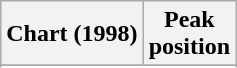<table class="wikitable sortable">
<tr>
<th align="left">Chart (1998)</th>
<th align="center">Peak<br>position</th>
</tr>
<tr>
</tr>
<tr>
</tr>
<tr>
</tr>
</table>
